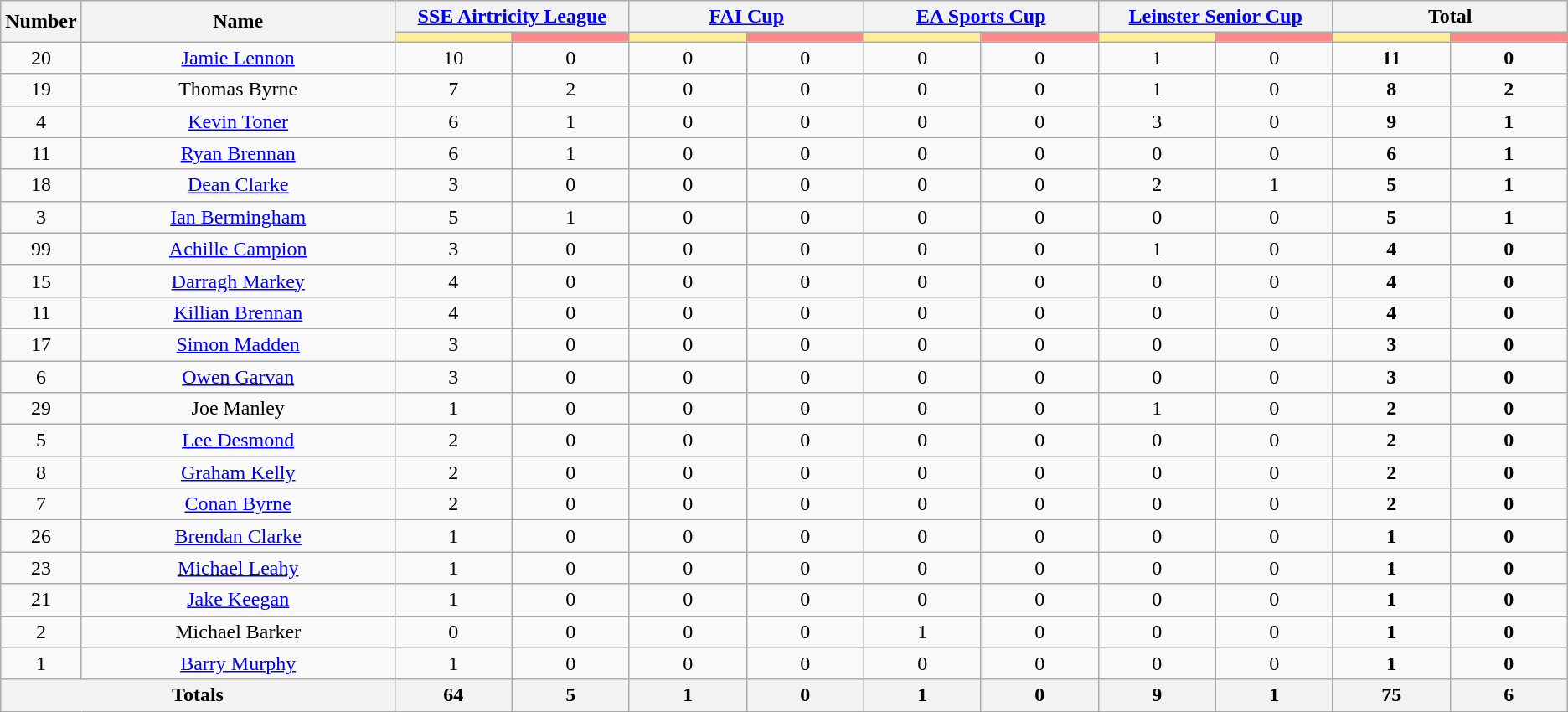<table class="wikitable" style="text-align:center">
<tr>
<th rowspan="2" style="width:5%">Number</th>
<th rowspan="2" style="width:20%">Name</th>
<th colspan="2"><a href='#'>SSE Airtricity League</a></th>
<th colspan="2"><a href='#'>FAI Cup</a></th>
<th colspan="2"><a href='#'>EA Sports Cup</a></th>
<th colspan="2"><a href='#'>Leinster Senior Cup</a></th>
<th colspan="2">Total</th>
</tr>
<tr>
<th style="width:60px;background:#fe9"></th>
<th style="width:60px;background:#f88"></th>
<th style="width:60px;background:#fe9"></th>
<th style="width:60px;background:#f88"></th>
<th style="width:60px;background:#fe9"></th>
<th style="width:60px;background:#f88"></th>
<th style="width:60px;background:#fe9"></th>
<th style="width:60px;background:#f88"></th>
<th style="width:60px;background:#fe9"></th>
<th style="width:60px;background:#f88"></th>
</tr>
<tr>
<td>20</td>
<td><a href='#'>Jamie Lennon</a></td>
<td>10</td>
<td>0</td>
<td>0</td>
<td>0</td>
<td>0</td>
<td>0</td>
<td>1</td>
<td>0</td>
<td><strong>11</strong></td>
<td><strong>0</strong></td>
</tr>
<tr>
<td>19</td>
<td>Thomas Byrne</td>
<td>7</td>
<td>2</td>
<td>0</td>
<td>0</td>
<td>0</td>
<td>0</td>
<td>1</td>
<td>0</td>
<td><strong>8</strong></td>
<td><strong>2</strong></td>
</tr>
<tr>
<td>4</td>
<td><a href='#'>Kevin Toner</a></td>
<td>6</td>
<td>1</td>
<td>0</td>
<td>0</td>
<td>0</td>
<td>0</td>
<td>3</td>
<td>0</td>
<td><strong>9</strong></td>
<td><strong>1</strong></td>
</tr>
<tr>
<td>11</td>
<td><a href='#'>Ryan Brennan</a></td>
<td>6</td>
<td>1</td>
<td>0</td>
<td>0</td>
<td>0</td>
<td>0</td>
<td>0</td>
<td>0</td>
<td><strong>6</strong></td>
<td><strong>1</strong></td>
</tr>
<tr>
<td>18</td>
<td><a href='#'>Dean Clarke</a></td>
<td>3</td>
<td>0</td>
<td>0</td>
<td>0</td>
<td>0</td>
<td>0</td>
<td>2</td>
<td>1</td>
<td><strong>5</strong></td>
<td><strong>1</strong></td>
</tr>
<tr>
<td>3</td>
<td><a href='#'>Ian Bermingham</a></td>
<td>5</td>
<td>1</td>
<td>0</td>
<td>0</td>
<td>0</td>
<td>0</td>
<td>0</td>
<td>0</td>
<td><strong>5</strong></td>
<td><strong>1</strong></td>
</tr>
<tr>
<td>99</td>
<td><a href='#'>Achille Campion</a></td>
<td>3</td>
<td>0</td>
<td>0</td>
<td>0</td>
<td>0</td>
<td>0</td>
<td>1</td>
<td>0</td>
<td><strong>4</strong></td>
<td><strong>0</strong></td>
</tr>
<tr>
<td>15</td>
<td><a href='#'>Darragh Markey</a></td>
<td>4</td>
<td>0</td>
<td>0</td>
<td>0</td>
<td>0</td>
<td>0</td>
<td>0</td>
<td>0</td>
<td><strong>4</strong></td>
<td><strong>0</strong></td>
</tr>
<tr>
<td>11</td>
<td><a href='#'>Killian Brennan</a></td>
<td>4</td>
<td>0</td>
<td>0</td>
<td>0</td>
<td>0</td>
<td>0</td>
<td>0</td>
<td>0</td>
<td><strong>4</strong></td>
<td><strong>0</strong></td>
</tr>
<tr>
<td>17</td>
<td><a href='#'>Simon Madden</a></td>
<td>3</td>
<td>0</td>
<td>0</td>
<td>0</td>
<td>0</td>
<td>0</td>
<td>0</td>
<td>0</td>
<td><strong>3</strong></td>
<td><strong>0</strong></td>
</tr>
<tr>
<td>6</td>
<td><a href='#'>Owen Garvan</a></td>
<td>3</td>
<td>0</td>
<td>0</td>
<td>0</td>
<td>0</td>
<td>0</td>
<td>0</td>
<td>0</td>
<td><strong>3</strong></td>
<td><strong>0</strong></td>
</tr>
<tr>
<td>29</td>
<td>Joe Manley</td>
<td>1</td>
<td>0</td>
<td>0</td>
<td>0</td>
<td>0</td>
<td>0</td>
<td>1</td>
<td>0</td>
<td><strong>2</strong></td>
<td><strong>0</strong></td>
</tr>
<tr>
<td>5</td>
<td><a href='#'>Lee Desmond</a></td>
<td>2</td>
<td>0</td>
<td>0</td>
<td>0</td>
<td>0</td>
<td>0</td>
<td>0</td>
<td>0</td>
<td><strong>2</strong></td>
<td><strong>0</strong></td>
</tr>
<tr>
<td>8</td>
<td><a href='#'>Graham Kelly</a></td>
<td>2</td>
<td>0</td>
<td>0</td>
<td>0</td>
<td>0</td>
<td>0</td>
<td>0</td>
<td>0</td>
<td><strong>2</strong></td>
<td><strong>0</strong></td>
</tr>
<tr>
<td>7</td>
<td><a href='#'>Conan Byrne</a></td>
<td>2</td>
<td>0</td>
<td>0</td>
<td>0</td>
<td>0</td>
<td>0</td>
<td>0</td>
<td>0</td>
<td><strong>2</strong></td>
<td><strong>0</strong></td>
</tr>
<tr>
<td>26</td>
<td><a href='#'>Brendan Clarke</a></td>
<td>1</td>
<td>0</td>
<td>0</td>
<td>0</td>
<td>0</td>
<td>0</td>
<td>0</td>
<td>0</td>
<td><strong>1</strong></td>
<td><strong>0</strong></td>
</tr>
<tr>
<td>23</td>
<td><a href='#'>Michael Leahy</a></td>
<td>1</td>
<td>0</td>
<td>0</td>
<td>0</td>
<td>0</td>
<td>0</td>
<td>0</td>
<td>0</td>
<td><strong>1</strong></td>
<td><strong>0</strong></td>
</tr>
<tr>
<td>21</td>
<td><a href='#'>Jake Keegan</a></td>
<td>1</td>
<td>0</td>
<td>0</td>
<td>0</td>
<td>0</td>
<td>0</td>
<td>0</td>
<td>0</td>
<td><strong>1</strong></td>
<td><strong>0</strong></td>
</tr>
<tr>
<td>2</td>
<td>Michael Barker</td>
<td>0</td>
<td>0</td>
<td>0</td>
<td>0</td>
<td>1</td>
<td>0</td>
<td>0</td>
<td>0</td>
<td><strong>1</strong></td>
<td><strong>0</strong></td>
</tr>
<tr>
<td>1</td>
<td><a href='#'>Barry Murphy</a></td>
<td>1</td>
<td>0</td>
<td>0</td>
<td>0</td>
<td>0</td>
<td>0</td>
<td>0</td>
<td>0</td>
<td><strong>1</strong></td>
<td><strong>0</strong></td>
</tr>
<tr>
<th colspan="2">Totals</th>
<th>64</th>
<th>5</th>
<th>1</th>
<th>0</th>
<th>1</th>
<th>0</th>
<th>9</th>
<th>1</th>
<th>75</th>
<th>6</th>
</tr>
</table>
